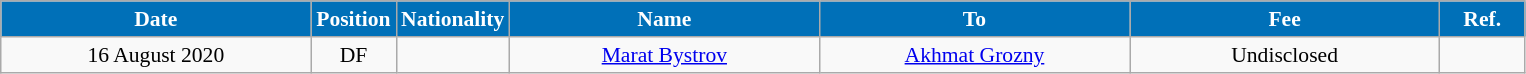<table class="wikitable"  style="text-align:center; font-size:90%; ">
<tr>
<th style="background:#0070B8; color:#FFFFFF; width:200px;">Date</th>
<th style="background:#0070B8; color:#FFFFFF; width:50px;">Position</th>
<th style="background:#0070B8; color:#FFFFFF; width:50px;">Nationality</th>
<th style="background:#0070B8; color:#FFFFFF; width:200px;">Name</th>
<th style="background:#0070B8; color:#FFFFFF; width:200px;">To</th>
<th style="background:#0070B8; color:#FFFFFF; width:200px;">Fee</th>
<th style="background:#0070B8; color:#FFFFFF; width:50px;">Ref.</th>
</tr>
<tr>
<td>16 August 2020</td>
<td>DF</td>
<td></td>
<td><a href='#'>Marat Bystrov</a></td>
<td><a href='#'>Akhmat Grozny</a></td>
<td>Undisclosed</td>
<td></td>
</tr>
</table>
